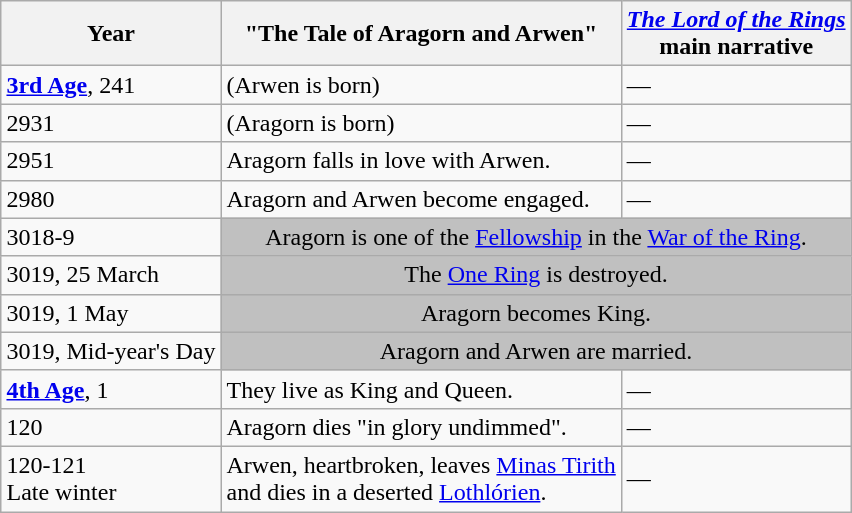<table class="wikitable" style="margin:1em auto;">
<tr>
<th>Year</th>
<th>"The Tale of Aragorn and Arwen"</th>
<th><em><a href='#'>The Lord of the Rings</a></em><br>main narrative</th>
</tr>
<tr>
<td><strong><a href='#'>3rd Age</a></strong>, 241</td>
<td>(Arwen is born)</td>
<td>—</td>
</tr>
<tr>
<td>2931</td>
<td>(Aragorn is born)</td>
<td>—</td>
</tr>
<tr>
<td>2951</td>
<td>Aragorn falls in love with Arwen.</td>
<td>—</td>
</tr>
<tr>
<td>2980</td>
<td>Aragorn and Arwen become engaged.</td>
<td>—</td>
</tr>
<tr>
<td>3018-9</td>
<td colspan="2"; style="background: silver"; align="center">Aragorn is one of the <a href='#'>Fellowship</a> in the <a href='#'>War of the Ring</a>.</td>
</tr>
<tr>
<td>3019, 25 March</td>
<td colspan="2"; style="background: silver"; align="center">The <a href='#'>One Ring</a> is destroyed.</td>
</tr>
<tr>
<td>3019, 1 May</td>
<td colspan="2"; style="background: silver"; align="center">Aragorn becomes King.</td>
</tr>
<tr>
<td>3019, Mid-year's Day</td>
<td colspan="2"; style="background: silver"; align="center">Aragorn and Arwen are married.</td>
</tr>
<tr>
<td><strong><a href='#'>4th Age</a></strong>, 1</td>
<td>They live as King and Queen.</td>
<td>—</td>
</tr>
<tr>
<td>120</td>
<td>Aragorn dies "in glory undimmed".</td>
<td>—</td>
</tr>
<tr>
<td>120-121<br>Late winter</td>
<td>Arwen, heartbroken, leaves <a href='#'>Minas Tirith</a><br> and dies in a deserted <a href='#'>Lothlórien</a>.</td>
<td>—</td>
</tr>
</table>
